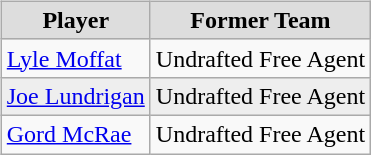<table cellspacing="10">
<tr>
<td valign="top"><br><table class="wikitable">
<tr align="center"  bgcolor="#dddddd">
<td><strong>Player</strong></td>
<td><strong>Former Team</strong></td>
</tr>
<tr>
<td><a href='#'>Lyle Moffat</a></td>
<td>Undrafted Free Agent</td>
</tr>
<tr bgcolor="#eeeeee">
<td><a href='#'>Joe Lundrigan</a></td>
<td>Undrafted Free Agent</td>
</tr>
<tr>
<td><a href='#'>Gord McRae</a></td>
<td>Undrafted Free Agent</td>
</tr>
</table>
</td>
</tr>
</table>
